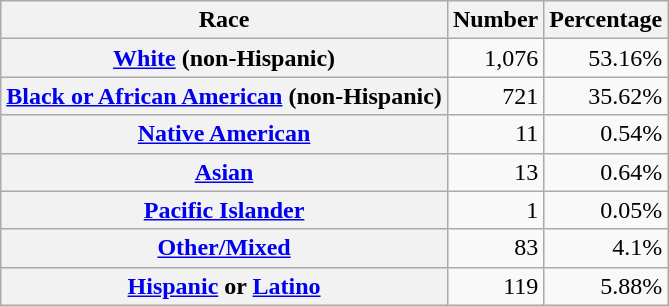<table class="wikitable" style="text-align:right">
<tr>
<th scope="col">Race</th>
<th scope="col">Number</th>
<th scope="col">Percentage</th>
</tr>
<tr>
<th scope="row"><a href='#'>White</a> (non-Hispanic)</th>
<td>1,076</td>
<td>53.16%</td>
</tr>
<tr>
<th scope="row"><a href='#'>Black or African American</a> (non-Hispanic)</th>
<td>721</td>
<td>35.62%</td>
</tr>
<tr>
<th scope="row"><a href='#'>Native American</a></th>
<td>11</td>
<td>0.54%</td>
</tr>
<tr>
<th scope="row"><a href='#'>Asian</a></th>
<td>13</td>
<td>0.64%</td>
</tr>
<tr>
<th scope="row"><a href='#'>Pacific Islander</a></th>
<td>1</td>
<td>0.05%</td>
</tr>
<tr>
<th scope="row"><a href='#'>Other/Mixed</a></th>
<td>83</td>
<td>4.1%</td>
</tr>
<tr>
<th scope="row"><a href='#'>Hispanic</a> or <a href='#'>Latino</a></th>
<td>119</td>
<td>5.88%</td>
</tr>
</table>
